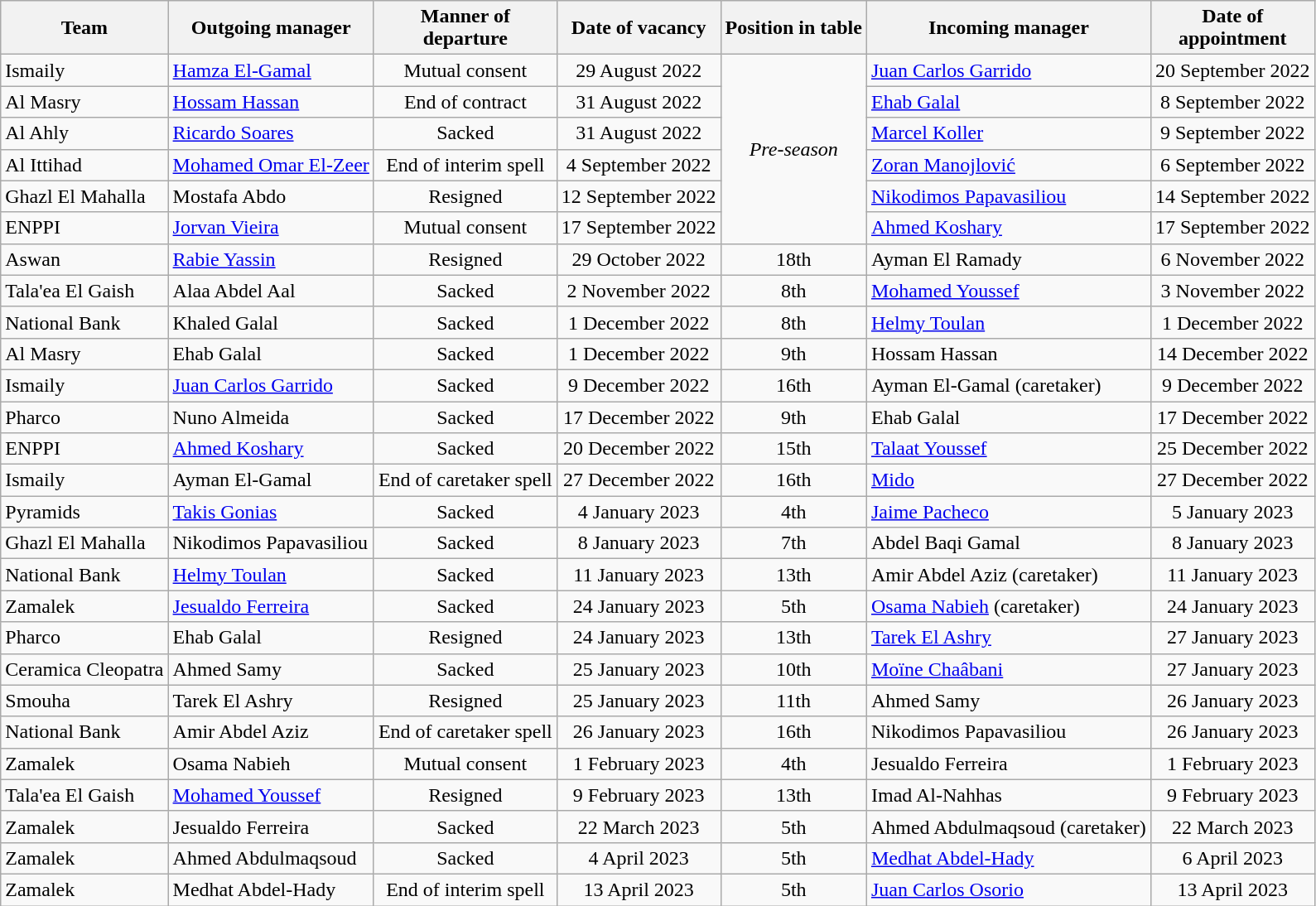<table class="wikitable sortable">
<tr>
<th>Team</th>
<th>Outgoing manager</th>
<th>Manner of<br>departure</th>
<th>Date of vacancy</th>
<th>Position in table</th>
<th>Incoming manager</th>
<th>Date of<br>appointment</th>
</tr>
<tr>
<td>Ismaily</td>
<td> <a href='#'>Hamza El-Gamal</a></td>
<td align="center">Mutual consent</td>
<td align="center">29 August 2022</td>
<td align="center" rowspan="6"><em>Pre-season</em></td>
<td> <a href='#'>Juan Carlos Garrido</a></td>
<td align="center">20 September 2022</td>
</tr>
<tr>
<td>Al Masry</td>
<td> <a href='#'>Hossam Hassan</a></td>
<td align="center">End of contract</td>
<td align="center">31 August 2022</td>
<td> <a href='#'>Ehab Galal</a></td>
<td align="center">8 September 2022</td>
</tr>
<tr>
<td>Al Ahly</td>
<td> <a href='#'>Ricardo Soares</a></td>
<td align="center">Sacked</td>
<td align="center">31 August 2022</td>
<td> <a href='#'>Marcel Koller</a></td>
<td align="center">9 September 2022</td>
</tr>
<tr>
<td>Al Ittihad</td>
<td> <a href='#'>Mohamed Omar El-Zeer</a></td>
<td align="center">End of interim spell</td>
<td align="center">4 September 2022</td>
<td> <a href='#'>Zoran Manojlović</a></td>
<td align="center">6 September 2022</td>
</tr>
<tr>
<td>Ghazl El Mahalla</td>
<td> Mostafa Abdo</td>
<td align="center">Resigned</td>
<td align="center">12 September 2022</td>
<td> <a href='#'>Nikodimos Papavasiliou</a></td>
<td align="center">14 September 2022</td>
</tr>
<tr>
<td>ENPPI</td>
<td> <a href='#'>Jorvan Vieira</a></td>
<td align="center">Mutual consent</td>
<td align="center">17 September 2022</td>
<td> <a href='#'>Ahmed Koshary</a></td>
<td align="center">17 September 2022</td>
</tr>
<tr>
<td>Aswan</td>
<td> <a href='#'>Rabie Yassin</a></td>
<td align="center">Resigned</td>
<td align="center">29 October 2022</td>
<td align="center">18th</td>
<td> Ayman El Ramady</td>
<td align="center">6 November 2022</td>
</tr>
<tr>
<td>Tala'ea El Gaish</td>
<td> Alaa Abdel Aal</td>
<td align="center">Sacked</td>
<td align="center">2 November 2022</td>
<td align="center">8th</td>
<td> <a href='#'>Mohamed Youssef</a></td>
<td align="center">3 November 2022</td>
</tr>
<tr>
<td>National Bank</td>
<td> Khaled Galal</td>
<td align="center">Sacked</td>
<td align="center">1 December 2022</td>
<td align="center">8th</td>
<td> <a href='#'>Helmy Toulan</a></td>
<td align="center">1 December 2022</td>
</tr>
<tr>
<td>Al Masry</td>
<td> Ehab Galal</td>
<td align="center">Sacked</td>
<td align="center">1 December 2022</td>
<td align="center">9th</td>
<td> Hossam Hassan</td>
<td align="center">14 December 2022</td>
</tr>
<tr>
<td>Ismaily</td>
<td> <a href='#'>Juan Carlos Garrido</a></td>
<td align="center">Sacked</td>
<td align="center">9 December 2022</td>
<td align="center">16th</td>
<td> Ayman El-Gamal (caretaker)</td>
<td align="center">9 December 2022</td>
</tr>
<tr>
<td>Pharco</td>
<td> Nuno Almeida</td>
<td align="center">Sacked</td>
<td align="center">17 December 2022</td>
<td align="center">9th</td>
<td> Ehab Galal</td>
<td align="center">17 December 2022</td>
</tr>
<tr>
<td>ENPPI</td>
<td> <a href='#'>Ahmed Koshary</a></td>
<td align="center">Sacked</td>
<td align="center">20 December 2022</td>
<td align="center">15th</td>
<td> <a href='#'>Talaat Youssef</a></td>
<td align="center">25 December 2022</td>
</tr>
<tr>
<td>Ismaily</td>
<td> Ayman El-Gamal</td>
<td align="center">End of caretaker spell</td>
<td align="center">27 December 2022</td>
<td align="center">16th</td>
<td> <a href='#'>Mido</a></td>
<td align="center">27 December 2022</td>
</tr>
<tr>
<td>Pyramids</td>
<td> <a href='#'>Takis Gonias</a></td>
<td align="center">Sacked</td>
<td align="center">4 January 2023</td>
<td align="center">4th</td>
<td> <a href='#'>Jaime Pacheco</a></td>
<td align="center">5 January 2023</td>
</tr>
<tr>
<td>Ghazl El Mahalla</td>
<td> Nikodimos Papavasiliou</td>
<td align="center">Sacked</td>
<td align="center">8 January 2023</td>
<td align="center">7th</td>
<td> Abdel Baqi Gamal</td>
<td align="center">8 January 2023</td>
</tr>
<tr>
<td>National Bank</td>
<td> <a href='#'>Helmy Toulan</a></td>
<td align="center">Sacked</td>
<td align="center">11 January 2023</td>
<td align="center">13th</td>
<td> Amir Abdel Aziz (caretaker)</td>
<td align="center">11 January 2023</td>
</tr>
<tr>
<td>Zamalek</td>
<td> <a href='#'>Jesualdo Ferreira</a></td>
<td align="center">Sacked</td>
<td align="center">24 January 2023</td>
<td align="center">5th</td>
<td> <a href='#'>Osama Nabieh</a> (caretaker)</td>
<td align="center">24 January 2023</td>
</tr>
<tr>
<td>Pharco</td>
<td> Ehab Galal</td>
<td align="center">Resigned</td>
<td align="center">24 January 2023</td>
<td align="center">13th</td>
<td> <a href='#'>Tarek El Ashry</a></td>
<td align="center">27 January 2023</td>
</tr>
<tr>
<td>Ceramica Cleopatra</td>
<td> Ahmed Samy</td>
<td align="center">Sacked</td>
<td align="center">25 January 2023</td>
<td align="center">10th</td>
<td> <a href='#'>Moïne Chaâbani</a></td>
<td align="center">27 January 2023</td>
</tr>
<tr>
<td>Smouha</td>
<td> Tarek El Ashry</td>
<td align="center">Resigned</td>
<td align="center">25 January 2023</td>
<td align="center">11th</td>
<td> Ahmed Samy</td>
<td align="center">26 January 2023</td>
</tr>
<tr>
<td>National Bank</td>
<td> Amir Abdel Aziz</td>
<td align="center">End of caretaker spell</td>
<td align="center">26 January 2023</td>
<td align="center">16th</td>
<td> Nikodimos Papavasiliou</td>
<td align="center">26 January 2023</td>
</tr>
<tr>
<td>Zamalek</td>
<td> Osama Nabieh</td>
<td align="center">Mutual consent</td>
<td align="center">1 February 2023</td>
<td align="center">4th</td>
<td> Jesualdo Ferreira</td>
<td align="center">1 February 2023</td>
</tr>
<tr>
<td>Tala'ea El Gaish</td>
<td> <a href='#'>Mohamed Youssef</a></td>
<td align="center">Resigned</td>
<td align="center">9 February 2023</td>
<td align="center">13th</td>
<td> Imad Al-Nahhas</td>
<td align="center">9 February 2023</td>
</tr>
<tr>
<td>Zamalek</td>
<td> Jesualdo Ferreira</td>
<td align="center">Sacked</td>
<td align="center">22 March 2023</td>
<td align="center">5th</td>
<td> Ahmed Abdulmaqsoud (caretaker)</td>
<td align="center">22 March 2023</td>
</tr>
<tr>
<td>Zamalek</td>
<td> Ahmed Abdulmaqsoud</td>
<td align="center">Sacked</td>
<td align="center">4 April 2023</td>
<td align="center">5th</td>
<td> <a href='#'>Medhat Abdel-Hady</a></td>
<td align="center">6 April 2023</td>
</tr>
<tr>
<td>Zamalek</td>
<td> Medhat Abdel-Hady</td>
<td align="center">End of interim spell</td>
<td align="center">13 April 2023</td>
<td align="center">5th</td>
<td> <a href='#'>Juan Carlos Osorio</a></td>
<td align="center">13 April 2023</td>
</tr>
</table>
